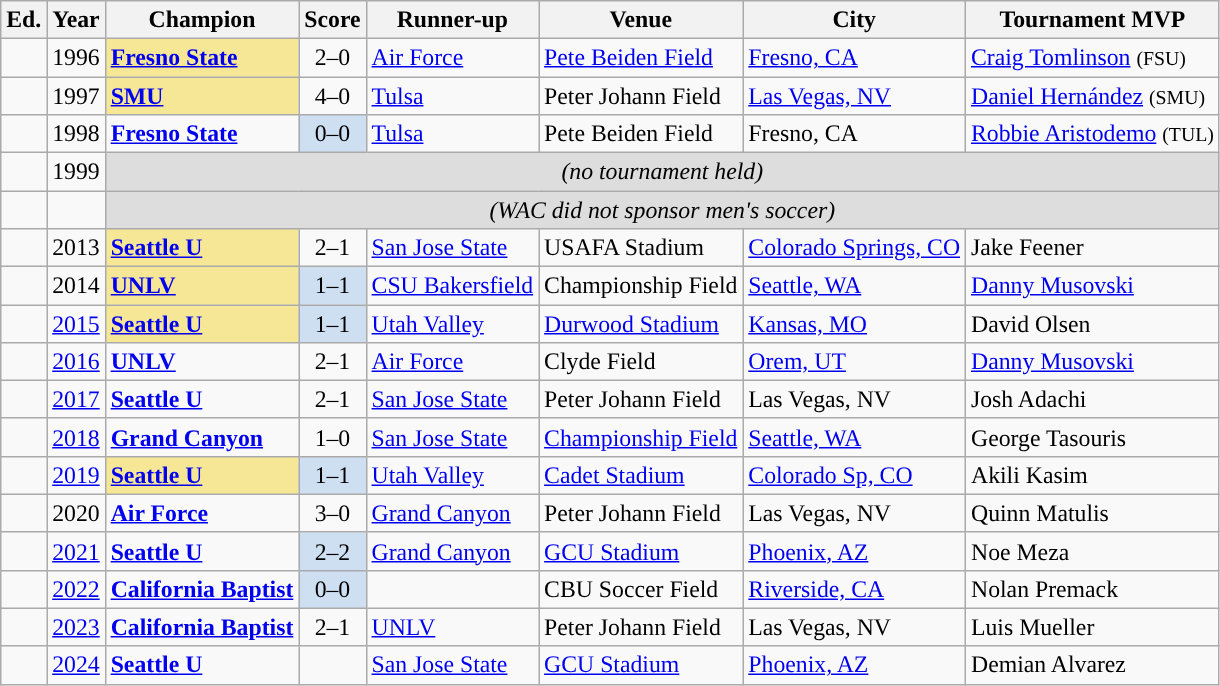<table class="wikitable sortable" style="font-size: 99%;">
<tr>
<th width=px>Ed.</th>
<th width=px>Year</th>
<th width=px>Champion</th>
<th width=px>Score</th>
<th width=px>Runner-up</th>
<th width=px>Venue</th>
<th width=px>City</th>
<th width=px>Tournament MVP</th>
</tr>
<tr>
<td></td>
<td>1996</td>
<td bgcolor=#F6E797><strong><a href='#'>Fresno State</a></strong> </td>
<td align=center>2–0</td>
<td><a href='#'>Air Force</a></td>
<td><a href='#'>Pete Beiden Field</a></td>
<td><a href='#'>Fresno, CA</a></td>
<td><a href='#'>Craig Tomlinson</a> <small>(FSU)</small></td>
</tr>
<tr>
<td></td>
<td>1997</td>
<td bgcolor=#F6E797><strong><a href='#'>SMU</a></strong> </td>
<td align=center>4–0</td>
<td><a href='#'>Tulsa</a></td>
<td>Peter Johann Field</td>
<td><a href='#'>Las Vegas, NV</a></td>
<td><a href='#'>Daniel Hernández</a> <small>(SMU)</small></td>
</tr>
<tr>
<td></td>
<td>1998</td>
<td><strong><a href='#'>Fresno State</a></strong> </td>
<td align=center style="background-color:#cedff2">0–0 </td>
<td><a href='#'>Tulsa</a></td>
<td>Pete Beiden Field</td>
<td>Fresno, CA</td>
<td><a href='#'>Robbie Aristodemo</a> <small>(TUL)</small></td>
</tr>
<tr>
<td></td>
<td>1999</td>
<td colspan="6" align="center" style=background:#dddddd><em>(no tournament held)</em></td>
</tr>
<tr>
<td></td>
<td></td>
<td colspan="6" align="center" style=background:#dddddd><em>(WAC did not sponsor men's soccer)</em></td>
</tr>
<tr>
<td></td>
<td>2013</td>
<td bgcolor=#F6E797><strong><a href='#'>Seattle U</a></strong> </td>
<td align=center>2–1</td>
<td><a href='#'>San Jose State</a></td>
<td>USAFA Stadium</td>
<td><a href='#'>Colorado Springs, CO</a></td>
<td>Jake Feener </td>
</tr>
<tr>
<td></td>
<td>2014</td>
<td bgcolor=#F6E797><strong><a href='#'>UNLV</a></strong> </td>
<td align=center style="background-color:#cedff2">1–1 </td>
<td><a href='#'>CSU Bakersfield</a></td>
<td>Championship Field</td>
<td><a href='#'>Seattle, WA</a></td>
<td><a href='#'>Danny Musovski</a> </td>
</tr>
<tr>
<td></td>
<td><a href='#'>2015</a></td>
<td bgcolor=#F6E797><strong><a href='#'>Seattle U</a></strong> </td>
<td align=center style="background-color:#cedff2">1–1 </td>
<td><a href='#'>Utah Valley</a></td>
<td><a href='#'>Durwood Stadium</a></td>
<td><a href='#'>Kansas, MO</a></td>
<td>David Olsen </td>
</tr>
<tr>
<td></td>
<td><a href='#'>2016</a></td>
<td><strong><a href='#'>UNLV</a></strong> </td>
<td align=center>2–1</td>
<td><a href='#'>Air Force</a></td>
<td>Clyde Field</td>
<td><a href='#'>Orem, UT</a></td>
<td><a href='#'>Danny Musovski</a> </td>
</tr>
<tr>
<td></td>
<td><a href='#'>2017</a></td>
<td><strong><a href='#'>Seattle U</a></strong> </td>
<td align=center>2–1</td>
<td><a href='#'>San Jose State</a></td>
<td>Peter Johann Field</td>
<td>Las Vegas, NV</td>
<td>Josh Adachi </td>
</tr>
<tr>
<td></td>
<td><a href='#'>2018</a></td>
<td><strong><a href='#'>Grand Canyon</a></strong> </td>
<td align=center>1–0</td>
<td><a href='#'>San Jose State</a></td>
<td><a href='#'>Championship Field</a></td>
<td><a href='#'>Seattle, WA</a></td>
<td>George Tasouris </td>
</tr>
<tr>
<td></td>
<td><a href='#'>2019</a></td>
<td bgcolor=#F6E797><strong><a href='#'>Seattle U</a></strong> </td>
<td align=center style="background-color:#cedff2">1–1 </td>
<td><a href='#'>Utah Valley</a></td>
<td><a href='#'>Cadet Stadium</a></td>
<td><a href='#'>Colorado Sp, CO</a></td>
<td>Akili Kasim </td>
</tr>
<tr>
<td></td>
<td>2020</td>
<td><strong><a href='#'>Air Force</a></strong> </td>
<td align=center>3–0</td>
<td><a href='#'>Grand Canyon</a></td>
<td>Peter Johann Field</td>
<td>Las Vegas, NV</td>
<td>Quinn Matulis </td>
</tr>
<tr>
<td></td>
<td><a href='#'>2021</a></td>
<td><strong><a href='#'>Seattle U</a></strong> </td>
<td align=center style="background-color:#cedff2">2–2 </td>
<td><a href='#'>Grand Canyon</a></td>
<td><a href='#'>GCU Stadium</a></td>
<td><a href='#'>Phoenix, AZ</a></td>
<td>Noe Meza </td>
</tr>
<tr>
<td></td>
<td><a href='#'>2022</a></td>
<td><strong><a href='#'>California Baptist</a></strong> </td>
<td align=center style="background-color:#cedff2">0–0 </td>
<td></td>
<td>CBU Soccer Field</td>
<td><a href='#'>Riverside, CA</a></td>
<td>Nolan Premack </td>
</tr>
<tr>
<td></td>
<td><a href='#'>2023</a></td>
<td><strong><a href='#'>California Baptist</a></strong> </td>
<td align=center>2–1</td>
<td><a href='#'>UNLV</a></td>
<td>Peter Johann Field</td>
<td>Las Vegas, NV</td>
<td>Luis Mueller </td>
</tr>
<tr>
<td></td>
<td><a href='#'>2024</a></td>
<td><strong><a href='#'>Seattle U</a></strong> </td>
<td></td>
<td><a href='#'>San Jose State</a></td>
<td><a href='#'>GCU Stadium</a></td>
<td><a href='#'>Phoenix, AZ</a></td>
<td>Demian Alvarez </td>
</tr>
</table>
